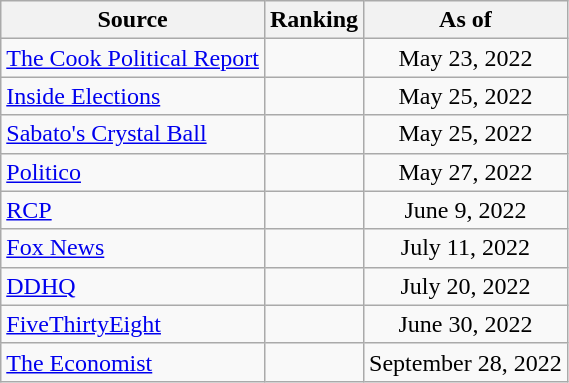<table class="wikitable" style="text-align:center">
<tr>
<th>Source</th>
<th>Ranking</th>
<th>As of</th>
</tr>
<tr>
<td align=left><a href='#'>The Cook Political Report</a></td>
<td></td>
<td>May 23, 2022</td>
</tr>
<tr>
<td align=left><a href='#'>Inside Elections</a></td>
<td></td>
<td>May 25, 2022</td>
</tr>
<tr>
<td align=left><a href='#'>Sabato's Crystal Ball</a></td>
<td></td>
<td>May 25, 2022</td>
</tr>
<tr>
<td align=left><a href='#'>Politico</a></td>
<td></td>
<td>May 27, 2022</td>
</tr>
<tr>
<td style="text-align:left;"><a href='#'>RCP</a></td>
<td></td>
<td>June 9, 2022</td>
</tr>
<tr>
<td align=left><a href='#'>Fox News</a></td>
<td></td>
<td>July 11, 2022</td>
</tr>
<tr>
<td align="left"><a href='#'>DDHQ</a></td>
<td></td>
<td>July 20, 2022</td>
</tr>
<tr>
<td align="left"><a href='#'>FiveThirtyEight</a></td>
<td></td>
<td>June 30, 2022</td>
</tr>
<tr>
<td align="left"><a href='#'>The Economist</a></td>
<td></td>
<td>September 28, 2022</td>
</tr>
</table>
